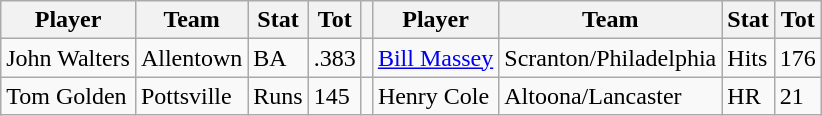<table class="wikitable">
<tr>
<th>Player</th>
<th>Team</th>
<th>Stat</th>
<th>Tot</th>
<th></th>
<th>Player</th>
<th>Team</th>
<th>Stat</th>
<th>Tot</th>
</tr>
<tr>
<td>John Walters</td>
<td>Allentown</td>
<td>BA</td>
<td>.383</td>
<td></td>
<td><a href='#'>Bill Massey</a></td>
<td>Scranton/Philadelphia</td>
<td>Hits</td>
<td>176</td>
</tr>
<tr>
<td>Tom Golden</td>
<td>Pottsville</td>
<td>Runs</td>
<td>145</td>
<td></td>
<td>Henry Cole</td>
<td>Altoona/Lancaster</td>
<td>HR</td>
<td>21</td>
</tr>
</table>
